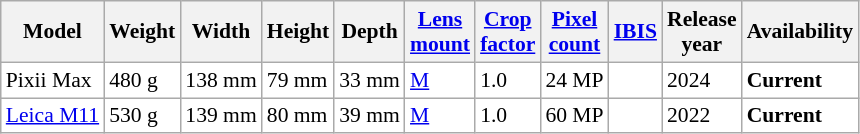<table class="wikitable sortable col2right col3right col4right col5right col7right col8right" style="font-size:90%;white-space:nowrap">
<tr>
<th>Model</th>
<th>Weight</th>
<th>Width</th>
<th>Height</th>
<th>Depth</th>
<th><a href='#'>Lens<br>mount</a></th>
<th><a href='#'>Crop<br>factor</a></th>
<th><a href='#'>Pixel<br>count</a></th>
<th><a href='#'>IBIS</a></th>
<th class=unsortable>Release<br>year</th>
<th class=unsortable>Availability</th>
</tr>
<tr style="background:white">
<td>Pixii Max</td>
<td>480 g</td>
<td>138 mm</td>
<td>79 mm</td>
<td>33 mm</td>
<td><a href='#'>M</a></td>
<td>1.0</td>
<td>24 MP</td>
<td></td>
<td>2024</td>
<td><strong>Current</strong></td>
</tr>
<tr style="background:white">
<td><a href='#'>Leica M11</a></td>
<td>530 g</td>
<td>139 mm</td>
<td>80 mm</td>
<td>39 mm</td>
<td><a href='#'>M</a></td>
<td>1.0</td>
<td>60 MP</td>
<td></td>
<td>2022</td>
<td><strong>Current</strong></td>
</tr>
</table>
